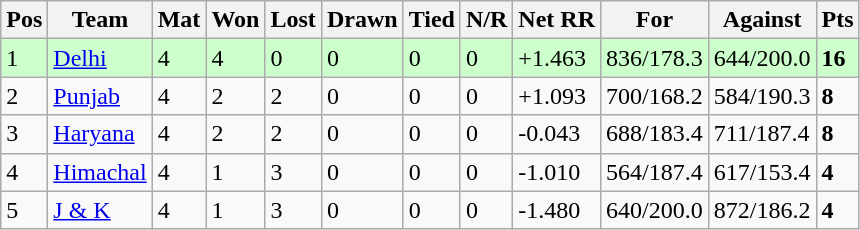<table class="wikitable">
<tr>
<th>Pos</th>
<th>Team</th>
<th>Mat</th>
<th>Won</th>
<th>Lost</th>
<th>Drawn</th>
<th>Tied</th>
<th>N/R</th>
<th>Net RR</th>
<th>For</th>
<th>Against</th>
<th>Pts</th>
</tr>
<tr style="background:#cfc;">
<td>1</td>
<td><a href='#'>Delhi</a></td>
<td>4</td>
<td>4</td>
<td>0</td>
<td>0</td>
<td>0</td>
<td>0</td>
<td>+1.463</td>
<td>836/178.3</td>
<td>644/200.0</td>
<td><strong>16</strong></td>
</tr>
<tr>
<td>2</td>
<td><a href='#'>Punjab</a></td>
<td>4</td>
<td>2</td>
<td>2</td>
<td>0</td>
<td>0</td>
<td>0</td>
<td>+1.093</td>
<td>700/168.2</td>
<td>584/190.3</td>
<td><strong>8</strong></td>
</tr>
<tr>
<td>3</td>
<td><a href='#'>Haryana</a></td>
<td>4</td>
<td>2</td>
<td>2</td>
<td>0</td>
<td>0</td>
<td>0</td>
<td>-0.043</td>
<td>688/183.4</td>
<td>711/187.4</td>
<td><strong>8</strong></td>
</tr>
<tr>
<td>4</td>
<td><a href='#'>Himachal</a></td>
<td>4</td>
<td>1</td>
<td>3</td>
<td>0</td>
<td>0</td>
<td>0</td>
<td>-1.010</td>
<td>564/187.4</td>
<td>617/153.4</td>
<td><strong>4</strong></td>
</tr>
<tr>
<td>5</td>
<td><a href='#'>J & K</a></td>
<td>4</td>
<td>1</td>
<td>3</td>
<td>0</td>
<td>0</td>
<td>0</td>
<td>-1.480</td>
<td>640/200.0</td>
<td>872/186.2</td>
<td><strong>4</strong></td>
</tr>
</table>
